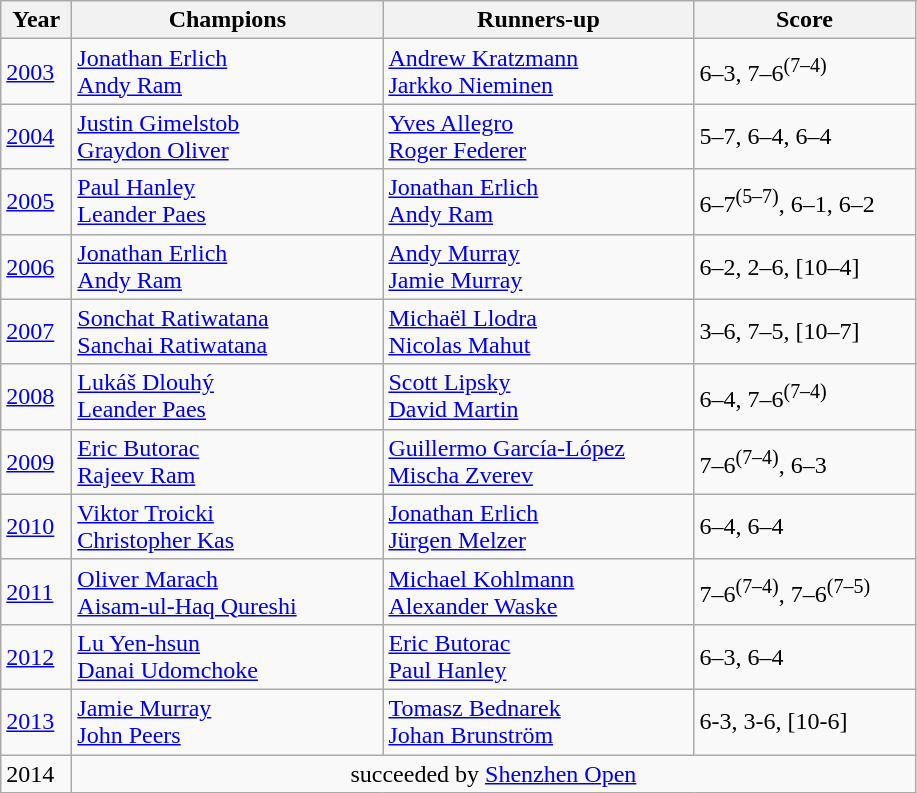<table class=wikitable>
<tr>
<th style="width:40px">Year</th>
<th style="width:200px">Champions</th>
<th style="width:200px">Runners-up</th>
<th style="width:140px" class="unsortable">Score</th>
</tr>
<tr>
<td><a href='#'>2003</a></td>
<td> <a href='#'>Jonathan Erlich</a> <br> <a href='#'>Andy Ram</a></td>
<td> <a href='#'>Andrew Kratzmann</a> <br>  <a href='#'>Jarkko Nieminen</a></td>
<td>6–3, 7–6<sup>(7–4)</sup></td>
</tr>
<tr>
<td><a href='#'>2004</a></td>
<td> <a href='#'>Justin Gimelstob</a> <br> <a href='#'>Graydon Oliver</a></td>
<td> <a href='#'>Yves Allegro</a> <br> <a href='#'>Roger Federer</a></td>
<td>5–7, 6–4, 6–4</td>
</tr>
<tr>
<td><a href='#'>2005</a></td>
<td> <a href='#'>Paul Hanley</a> <br> <a href='#'>Leander Paes</a></td>
<td> <a href='#'>Jonathan Erlich</a> <br>  <a href='#'>Andy Ram</a></td>
<td>6–7<sup>(5–7)</sup>, 6–1, 6–2</td>
</tr>
<tr>
<td><a href='#'>2006</a></td>
<td> <a href='#'>Jonathan Erlich</a> <br>  <a href='#'>Andy Ram</a></td>
<td> <a href='#'>Andy Murray</a> <br>  <a href='#'>Jamie Murray</a></td>
<td>6–2, 2–6, [10–4]</td>
</tr>
<tr>
<td><a href='#'>2007</a></td>
<td> <a href='#'>Sonchat Ratiwatana</a> <br>  <a href='#'>Sanchai Ratiwatana</a></td>
<td> <a href='#'>Michaël Llodra</a> <br>  <a href='#'>Nicolas Mahut</a></td>
<td>3–6, 7–5, [10–7]</td>
</tr>
<tr>
<td><a href='#'>2008</a></td>
<td> <a href='#'>Lukáš Dlouhý</a> <br>  <a href='#'>Leander Paes</a></td>
<td> <a href='#'>Scott Lipsky</a> <br>  <a href='#'>David Martin</a></td>
<td>6–4, 7–6<sup>(7–4)</sup></td>
</tr>
<tr>
<td><a href='#'>2009</a></td>
<td> <a href='#'>Eric Butorac</a> <br>  <a href='#'>Rajeev Ram</a></td>
<td> <a href='#'>Guillermo García-López</a> <br>  <a href='#'>Mischa Zverev</a></td>
<td>7–6<sup>(7–4)</sup>, 6–3</td>
</tr>
<tr>
<td><a href='#'>2010</a></td>
<td> <a href='#'>Viktor Troicki</a> <br>  <a href='#'>Christopher Kas</a></td>
<td> <a href='#'>Jonathan Erlich</a> <br>  <a href='#'>Jürgen Melzer</a></td>
<td>6–4, 6–4</td>
</tr>
<tr>
<td><a href='#'>2011</a></td>
<td> <a href='#'>Oliver Marach</a> <br>  <a href='#'>Aisam-ul-Haq Qureshi</a></td>
<td> <a href='#'>Michael Kohlmann</a> <br>  <a href='#'>Alexander Waske</a></td>
<td>7–6<sup>(7–4)</sup>, 7–6<sup>(7–5)</sup></td>
</tr>
<tr>
<td><a href='#'>2012</a></td>
<td> <a href='#'>Lu Yen-hsun</a> <br>  <a href='#'>Danai Udomchoke</a></td>
<td> <a href='#'>Eric Butorac</a> <br>  <a href='#'>Paul Hanley</a></td>
<td>6–3, 6–4</td>
</tr>
<tr>
<td><a href='#'>2013</a></td>
<td> <a href='#'>Jamie Murray</a> <br>  <a href='#'>John Peers</a></td>
<td> <a href='#'>Tomasz Bednarek</a> <br>  <a href='#'>Johan Brunström</a></td>
<td>6-3, 3-6, [10-6]</td>
</tr>
<tr>
<td>2014</td>
<td colspan="3" align="center">succeeded by <a href='#'>Shenzhen Open</a></td>
</tr>
</table>
